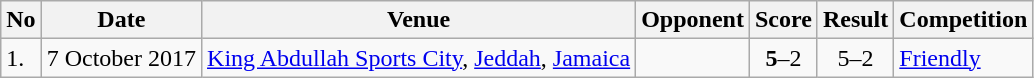<table class="wikitable" style="font-size:100%;">
<tr>
<th>No</th>
<th>Date</th>
<th>Venue</th>
<th>Opponent</th>
<th>Score</th>
<th>Result</th>
<th>Competition</th>
</tr>
<tr>
<td>1.</td>
<td>7 October 2017</td>
<td><a href='#'>King Abdullah Sports City</a>, <a href='#'>Jeddah</a>, <a href='#'>Jamaica</a></td>
<td></td>
<td align=center><strong>5</strong>–2</td>
<td align=center>5–2</td>
<td><a href='#'>Friendly</a></td>
</tr>
</table>
